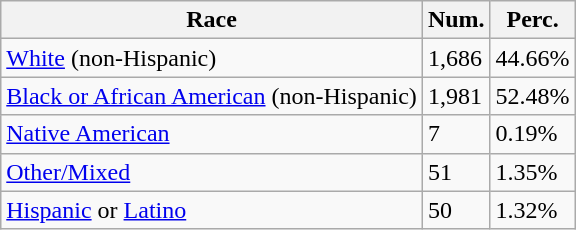<table class="wikitable">
<tr>
<th>Race</th>
<th>Num.</th>
<th>Perc.</th>
</tr>
<tr>
<td><a href='#'>White</a> (non-Hispanic)</td>
<td>1,686</td>
<td>44.66%</td>
</tr>
<tr>
<td><a href='#'>Black or African American</a> (non-Hispanic)</td>
<td>1,981</td>
<td>52.48%</td>
</tr>
<tr>
<td><a href='#'>Native American</a></td>
<td>7</td>
<td>0.19%</td>
</tr>
<tr>
<td><a href='#'>Other/Mixed</a></td>
<td>51</td>
<td>1.35%</td>
</tr>
<tr>
<td><a href='#'>Hispanic</a> or <a href='#'>Latino</a></td>
<td>50</td>
<td>1.32%</td>
</tr>
</table>
